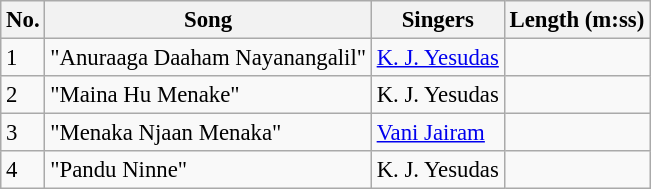<table class="wikitable" style="font-size:95%;">
<tr>
<th>No.</th>
<th>Song</th>
<th>Singers</th>
<th>Length (m:ss)</th>
</tr>
<tr>
<td>1</td>
<td>"Anuraaga Daaham Nayanangalil"</td>
<td><a href='#'>K. J. Yesudas</a></td>
<td></td>
</tr>
<tr>
<td>2</td>
<td>"Maina Hu Menake"</td>
<td>K. J. Yesudas</td>
<td></td>
</tr>
<tr>
<td>3</td>
<td>"Menaka Njaan Menaka"</td>
<td><a href='#'>Vani Jairam</a></td>
<td></td>
</tr>
<tr>
<td>4</td>
<td>"Pandu Ninne"</td>
<td>K. J. Yesudas</td>
<td></td>
</tr>
</table>
